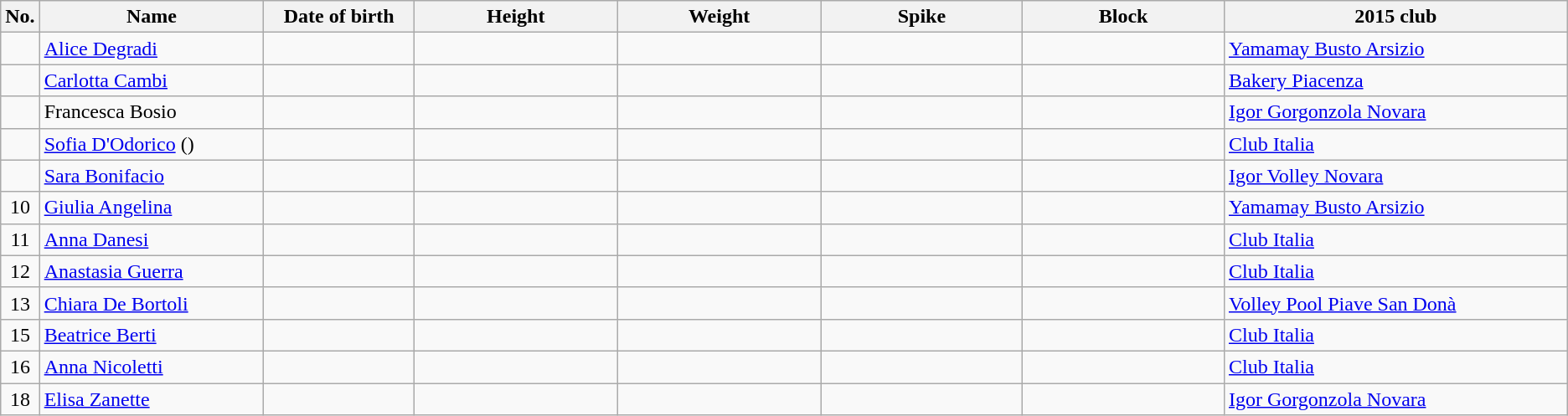<table class="wikitable sortable" style="text-align:center;">
<tr>
<th>No.</th>
<th style="width:12em">Name</th>
<th style="width:8em">Date of birth</th>
<th style="width:11em">Height</th>
<th style="width:11em">Weight</th>
<th style="width:11em">Spike</th>
<th style="width:11em">Block</th>
<th style="width:19em">2015 club</th>
</tr>
<tr>
<td></td>
<td align=left><a href='#'>Alice Degradi</a></td>
<td align=right></td>
<td></td>
<td></td>
<td></td>
<td></td>
<td align=left> <a href='#'>Yamamay Busto Arsizio</a></td>
</tr>
<tr>
<td></td>
<td align=left><a href='#'>Carlotta Cambi</a></td>
<td align=right></td>
<td></td>
<td></td>
<td></td>
<td></td>
<td align=left> <a href='#'>Bakery Piacenza</a></td>
</tr>
<tr>
<td></td>
<td align=left>Francesca Bosio</td>
<td align=right></td>
<td></td>
<td></td>
<td></td>
<td></td>
<td align=left> <a href='#'>Igor Gorgonzola Novara</a></td>
</tr>
<tr>
<td></td>
<td align=left><a href='#'>Sofia D'Odorico</a> ()</td>
<td align=right></td>
<td></td>
<td></td>
<td></td>
<td></td>
<td align=left> <a href='#'>Club Italia</a></td>
</tr>
<tr>
<td></td>
<td align=left><a href='#'>Sara Bonifacio</a></td>
<td align=right></td>
<td></td>
<td></td>
<td></td>
<td></td>
<td align=left> <a href='#'>Igor Volley Novara</a></td>
</tr>
<tr>
<td>10</td>
<td align=left><a href='#'>Giulia Angelina</a></td>
<td align=right></td>
<td></td>
<td></td>
<td></td>
<td></td>
<td align=left> <a href='#'>Yamamay Busto Arsizio</a></td>
</tr>
<tr>
<td>11</td>
<td align=left><a href='#'>Anna Danesi</a></td>
<td align=right></td>
<td></td>
<td></td>
<td></td>
<td></td>
<td align=left> <a href='#'>Club Italia</a></td>
</tr>
<tr>
<td>12</td>
<td align=left><a href='#'>Anastasia Guerra</a></td>
<td align=right></td>
<td></td>
<td></td>
<td></td>
<td></td>
<td align=left> <a href='#'>Club Italia</a></td>
</tr>
<tr>
<td>13</td>
<td align=left><a href='#'>Chiara De Bortoli</a></td>
<td align=right></td>
<td></td>
<td></td>
<td></td>
<td></td>
<td align=left> <a href='#'>Volley Pool Piave San Donà</a></td>
</tr>
<tr>
<td>15</td>
<td align=left><a href='#'>Beatrice Berti</a></td>
<td align=right></td>
<td></td>
<td></td>
<td></td>
<td></td>
<td align=left> <a href='#'>Club Italia</a></td>
</tr>
<tr>
<td>16</td>
<td align=left><a href='#'>Anna Nicoletti</a></td>
<td align=right></td>
<td></td>
<td></td>
<td></td>
<td></td>
<td align=left> <a href='#'>Club Italia</a></td>
</tr>
<tr>
<td>18</td>
<td align=left><a href='#'>Elisa Zanette</a></td>
<td align=right></td>
<td></td>
<td></td>
<td></td>
<td></td>
<td align=left> <a href='#'>Igor Gorgonzola Novara</a></td>
</tr>
</table>
